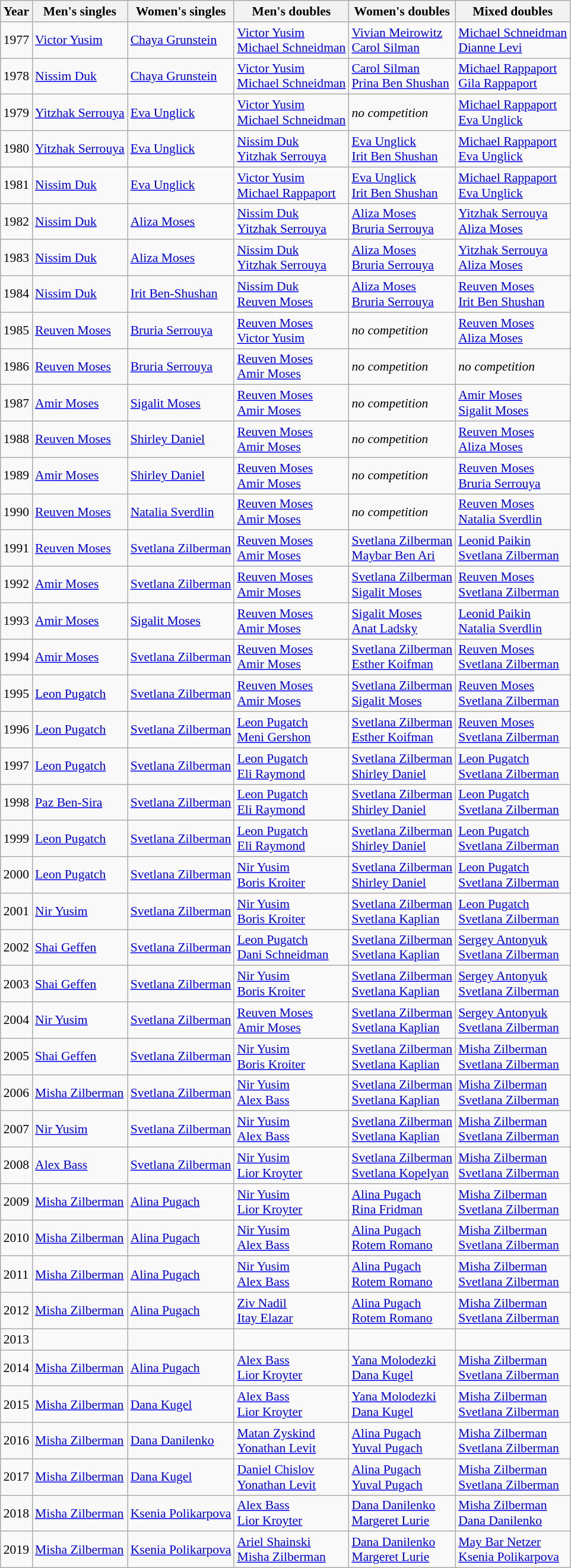<table class=wikitable style="font-size:90%;">
<tr>
<th>Year</th>
<th>Men's singles</th>
<th>Women's singles</th>
<th>Men's doubles</th>
<th>Women's doubles</th>
<th>Mixed doubles</th>
</tr>
<tr>
<td>1977</td>
<td><a href='#'>Victor Yusim</a></td>
<td><a href='#'>Chaya Grunstein</a></td>
<td><a href='#'>Victor Yusim</a><br><a href='#'>Michael Schneidman</a></td>
<td><a href='#'>Vivian Meirowitz</a><br><a href='#'>Carol Silman</a></td>
<td><a href='#'>Michael Schneidman</a><br><a href='#'>Dianne Levi</a></td>
</tr>
<tr>
<td>1978</td>
<td><a href='#'>Nissim Duk</a></td>
<td><a href='#'>Chaya Grunstein</a></td>
<td><a href='#'>Victor Yusim</a><br><a href='#'>Michael Schneidman</a></td>
<td><a href='#'>Carol Silman</a><br><a href='#'>Prina Ben Shushan</a></td>
<td><a href='#'>Michael Rappaport</a><br><a href='#'>Gila Rappaport</a></td>
</tr>
<tr>
<td>1979</td>
<td><a href='#'>Yitzhak Serrouya</a></td>
<td><a href='#'>Eva Unglick</a></td>
<td><a href='#'>Victor Yusim</a><br><a href='#'>Michael Schneidman</a></td>
<td><em>no competition</em></td>
<td><a href='#'>Michael Rappaport</a><br><a href='#'>Eva Unglick</a></td>
</tr>
<tr>
<td>1980</td>
<td><a href='#'>Yitzhak Serrouya</a></td>
<td><a href='#'>Eva Unglick</a></td>
<td><a href='#'>Nissim Duk</a><br><a href='#'>Yitzhak Serrouya</a></td>
<td><a href='#'>Eva Unglick</a><br><a href='#'>Irit Ben Shushan</a></td>
<td><a href='#'>Michael Rappaport</a><br><a href='#'>Eva Unglick</a></td>
</tr>
<tr>
<td>1981</td>
<td><a href='#'>Nissim Duk</a></td>
<td><a href='#'>Eva Unglick</a></td>
<td><a href='#'>Victor Yusim</a><br><a href='#'>Michael Rappaport</a></td>
<td><a href='#'>Eva Unglick</a><br><a href='#'>Irit Ben Shushan</a></td>
<td><a href='#'>Michael Rappaport</a><br><a href='#'>Eva Unglick</a></td>
</tr>
<tr>
<td>1982</td>
<td><a href='#'>Nissim Duk</a></td>
<td><a href='#'>Aliza Moses</a></td>
<td><a href='#'>Nissim Duk</a><br><a href='#'>Yitzhak Serrouya</a></td>
<td><a href='#'>Aliza Moses</a><br><a href='#'>Bruria Serrouya</a></td>
<td><a href='#'>Yitzhak Serrouya</a><br><a href='#'>Aliza Moses</a></td>
</tr>
<tr>
<td>1983</td>
<td><a href='#'>Nissim Duk</a></td>
<td><a href='#'>Aliza Moses</a></td>
<td><a href='#'>Nissim Duk</a><br><a href='#'>Yitzhak Serrouya</a></td>
<td><a href='#'>Aliza Moses</a><br><a href='#'>Bruria Serrouya</a></td>
<td><a href='#'>Yitzhak Serrouya</a><br><a href='#'>Aliza Moses</a></td>
</tr>
<tr>
<td>1984</td>
<td><a href='#'>Nissim Duk</a></td>
<td><a href='#'>Irit Ben-Shushan</a></td>
<td><a href='#'>Nissim Duk</a><br><a href='#'>Reuven Moses</a></td>
<td><a href='#'>Aliza Moses</a><br><a href='#'>Bruria Serrouya</a></td>
<td><a href='#'>Reuven Moses</a><br><a href='#'>Irit Ben Shushan</a></td>
</tr>
<tr>
<td>1985</td>
<td><a href='#'>Reuven Moses</a></td>
<td><a href='#'>Bruria Serrouya</a></td>
<td><a href='#'>Reuven Moses</a><br><a href='#'>Victor Yusim</a></td>
<td><em>no competition</em></td>
<td><a href='#'>Reuven Moses</a><br><a href='#'>Aliza Moses</a></td>
</tr>
<tr>
<td>1986</td>
<td><a href='#'>Reuven Moses</a></td>
<td><a href='#'>Bruria Serrouya</a></td>
<td><a href='#'>Reuven Moses</a><br><a href='#'>Amir Moses</a></td>
<td><em>no competition</em></td>
<td><em>no competition</em></td>
</tr>
<tr>
<td>1987</td>
<td><a href='#'>Amir Moses</a></td>
<td><a href='#'>Sigalit Moses</a></td>
<td><a href='#'>Reuven Moses</a><br><a href='#'>Amir Moses</a></td>
<td><em>no competition</em></td>
<td><a href='#'>Amir Moses</a><br><a href='#'>Sigalit Moses</a></td>
</tr>
<tr>
<td>1988</td>
<td><a href='#'>Reuven Moses</a></td>
<td><a href='#'>Shirley Daniel</a></td>
<td><a href='#'>Reuven Moses</a><br><a href='#'>Amir Moses</a></td>
<td><em>no competition</em></td>
<td><a href='#'>Reuven Moses</a><br><a href='#'>Aliza Moses</a></td>
</tr>
<tr>
<td>1989</td>
<td><a href='#'>Amir Moses</a></td>
<td><a href='#'>Shirley Daniel</a></td>
<td><a href='#'>Reuven Moses</a><br><a href='#'>Amir Moses</a></td>
<td><em>no competition</em></td>
<td><a href='#'>Reuven Moses</a><br><a href='#'>Bruria Serrouya</a></td>
</tr>
<tr>
<td>1990</td>
<td><a href='#'>Reuven Moses</a></td>
<td><a href='#'>Natalia Sverdlin</a></td>
<td><a href='#'>Reuven Moses</a><br><a href='#'>Amir Moses</a></td>
<td><em>no competition</em></td>
<td><a href='#'>Reuven Moses</a><br><a href='#'>Natalia Sverdlin</a></td>
</tr>
<tr>
<td>1991</td>
<td><a href='#'>Reuven Moses</a></td>
<td><a href='#'>Svetlana Zilberman</a></td>
<td><a href='#'>Reuven Moses</a><br><a href='#'>Amir Moses</a></td>
<td><a href='#'>Svetlana Zilberman</a><br><a href='#'>Maybar Ben Ari</a></td>
<td><a href='#'>Leonid Paikin</a><br><a href='#'>Svetlana Zilberman</a></td>
</tr>
<tr>
<td>1992</td>
<td><a href='#'>Amir Moses</a></td>
<td><a href='#'>Svetlana Zilberman</a></td>
<td><a href='#'>Reuven Moses</a><br><a href='#'>Amir Moses</a></td>
<td><a href='#'>Svetlana Zilberman</a><br><a href='#'>Sigalit Moses</a></td>
<td><a href='#'>Reuven Moses</a><br><a href='#'>Svetlana Zilberman</a></td>
</tr>
<tr>
<td>1993</td>
<td><a href='#'>Amir Moses</a></td>
<td><a href='#'>Sigalit Moses</a></td>
<td><a href='#'>Reuven Moses</a><br><a href='#'>Amir Moses</a></td>
<td><a href='#'>Sigalit Moses</a><br><a href='#'>Anat Ladsky</a></td>
<td><a href='#'>Leonid Paikin</a><br><a href='#'>Natalia Sverdlin</a></td>
</tr>
<tr>
<td>1994</td>
<td><a href='#'>Amir Moses</a></td>
<td><a href='#'>Svetlana Zilberman</a></td>
<td><a href='#'>Reuven Moses</a><br><a href='#'>Amir Moses</a></td>
<td><a href='#'>Svetlana Zilberman</a><br><a href='#'>Esther Koifman</a></td>
<td><a href='#'>Reuven Moses</a><br><a href='#'>Svetlana Zilberman</a></td>
</tr>
<tr>
<td>1995</td>
<td><a href='#'>Leon Pugatch</a></td>
<td><a href='#'>Svetlana Zilberman</a></td>
<td><a href='#'>Reuven Moses</a><br><a href='#'>Amir Moses</a></td>
<td><a href='#'>Svetlana Zilberman</a><br><a href='#'>Sigalit Moses</a></td>
<td><a href='#'>Reuven Moses</a><br><a href='#'>Svetlana Zilberman</a></td>
</tr>
<tr>
<td>1996</td>
<td><a href='#'>Leon Pugatch</a></td>
<td><a href='#'>Svetlana Zilberman</a></td>
<td><a href='#'>Leon Pugatch</a><br><a href='#'>Meni Gershon</a></td>
<td><a href='#'>Svetlana Zilberman</a><br><a href='#'>Esther Koifman</a></td>
<td><a href='#'>Reuven Moses</a><br><a href='#'>Svetlana Zilberman</a></td>
</tr>
<tr>
<td>1997</td>
<td><a href='#'>Leon Pugatch</a></td>
<td><a href='#'>Svetlana Zilberman</a></td>
<td><a href='#'>Leon Pugatch</a><br><a href='#'>Eli Raymond</a></td>
<td><a href='#'>Svetlana Zilberman</a><br><a href='#'>Shirley Daniel</a></td>
<td><a href='#'>Leon Pugatch</a><br><a href='#'>Svetlana Zilberman</a></td>
</tr>
<tr>
<td>1998</td>
<td><a href='#'>Paz Ben-Sira</a></td>
<td><a href='#'>Svetlana Zilberman</a></td>
<td><a href='#'>Leon Pugatch</a><br><a href='#'>Eli Raymond</a></td>
<td><a href='#'>Svetlana Zilberman</a><br><a href='#'>Shirley Daniel</a></td>
<td><a href='#'>Leon Pugatch</a><br><a href='#'>Svetlana Zilberman</a></td>
</tr>
<tr>
<td>1999</td>
<td><a href='#'>Leon Pugatch</a></td>
<td><a href='#'>Svetlana Zilberman</a></td>
<td><a href='#'>Leon Pugatch</a><br><a href='#'>Eli Raymond</a></td>
<td><a href='#'>Svetlana Zilberman</a><br><a href='#'>Shirley Daniel</a></td>
<td><a href='#'>Leon Pugatch</a><br><a href='#'>Svetlana Zilberman</a></td>
</tr>
<tr>
<td>2000</td>
<td><a href='#'>Leon Pugatch</a></td>
<td><a href='#'>Svetlana Zilberman</a></td>
<td><a href='#'>Nir Yusim</a><br><a href='#'>Boris Kroiter</a></td>
<td><a href='#'>Svetlana Zilberman</a><br><a href='#'>Shirley Daniel</a></td>
<td><a href='#'>Leon Pugatch</a><br><a href='#'>Svetlana Zilberman</a></td>
</tr>
<tr>
<td>2001</td>
<td><a href='#'>Nir Yusim</a></td>
<td><a href='#'>Svetlana Zilberman</a></td>
<td><a href='#'>Nir Yusim</a><br><a href='#'>Boris Kroiter</a></td>
<td><a href='#'>Svetlana Zilberman</a><br><a href='#'>Svetlana Kaplian</a></td>
<td><a href='#'>Leon Pugatch</a><br><a href='#'>Svetlana Zilberman</a></td>
</tr>
<tr>
<td>2002</td>
<td><a href='#'>Shai Geffen</a></td>
<td><a href='#'>Svetlana Zilberman</a></td>
<td><a href='#'>Leon Pugatch</a><br><a href='#'>Dani Schneidman</a></td>
<td><a href='#'>Svetlana Zilberman</a><br><a href='#'>Svetlana Kaplian</a></td>
<td><a href='#'>Sergey Antonyuk</a><br><a href='#'>Svetlana Zilberman</a></td>
</tr>
<tr>
<td>2003</td>
<td><a href='#'>Shai Geffen</a></td>
<td><a href='#'>Svetlana Zilberman</a></td>
<td><a href='#'>Nir Yusim</a><br><a href='#'>Boris Kroiter</a></td>
<td><a href='#'>Svetlana Zilberman</a><br><a href='#'>Svetlana Kaplian</a></td>
<td><a href='#'>Sergey Antonyuk</a><br><a href='#'>Svetlana Zilberman</a></td>
</tr>
<tr>
<td>2004</td>
<td><a href='#'>Nir Yusim</a></td>
<td><a href='#'>Svetlana Zilberman</a></td>
<td><a href='#'>Reuven Moses</a><br><a href='#'>Amir Moses</a></td>
<td><a href='#'>Svetlana Zilberman</a><br><a href='#'>Svetlana Kaplian</a></td>
<td><a href='#'>Sergey Antonyuk</a><br><a href='#'>Svetlana Zilberman</a></td>
</tr>
<tr>
<td>2005</td>
<td><a href='#'>Shai Geffen</a></td>
<td><a href='#'>Svetlana Zilberman</a></td>
<td><a href='#'>Nir Yusim</a><br><a href='#'>Boris Kroiter</a></td>
<td><a href='#'>Svetlana Zilberman</a><br><a href='#'>Svetlana Kaplian</a></td>
<td><a href='#'>Misha Zilberman</a><br><a href='#'>Svetlana Zilberman</a></td>
</tr>
<tr>
<td>2006</td>
<td><a href='#'>Misha Zilberman</a></td>
<td><a href='#'>Svetlana Zilberman</a></td>
<td><a href='#'>Nir Yusim</a><br><a href='#'>Alex Bass</a></td>
<td><a href='#'>Svetlana Zilberman</a><br><a href='#'>Svetlana Kaplian</a></td>
<td><a href='#'>Misha Zilberman</a><br><a href='#'>Svetlana Zilberman</a></td>
</tr>
<tr>
<td>2007</td>
<td><a href='#'>Nir Yusim</a></td>
<td><a href='#'>Svetlana Zilberman</a></td>
<td><a href='#'>Nir Yusim</a><br><a href='#'>Alex Bass</a></td>
<td><a href='#'>Svetlana Zilberman</a><br><a href='#'>Svetlana Kaplian</a></td>
<td><a href='#'>Misha Zilberman</a><br><a href='#'>Svetlana Zilberman</a></td>
</tr>
<tr>
<td>2008</td>
<td><a href='#'>Alex Bass</a></td>
<td><a href='#'>Svetlana Zilberman</a></td>
<td><a href='#'>Nir Yusim</a><br><a href='#'>Lior Kroyter</a></td>
<td><a href='#'>Svetlana Zilberman</a><br><a href='#'>Svetlana Kopelyan</a></td>
<td><a href='#'>Misha Zilberman</a><br><a href='#'>Svetlana Zilberman</a></td>
</tr>
<tr>
<td>2009</td>
<td><a href='#'>Misha Zilberman</a></td>
<td><a href='#'>Alina Pugach</a></td>
<td><a href='#'>Nir Yusim</a><br><a href='#'>Lior Kroyter</a></td>
<td><a href='#'>Alina Pugach</a><br><a href='#'>Rina Fridman</a></td>
<td><a href='#'>Misha Zilberman</a><br><a href='#'>Svetlana Zilberman</a></td>
</tr>
<tr>
<td>2010</td>
<td><a href='#'>Misha Zilberman</a></td>
<td><a href='#'>Alina Pugach</a></td>
<td><a href='#'>Nir Yusim</a><br><a href='#'>Alex Bass</a></td>
<td><a href='#'>Alina Pugach</a><br><a href='#'>Rotem Romano</a></td>
<td><a href='#'>Misha Zilberman</a><br><a href='#'>Svetlana Zilberman</a></td>
</tr>
<tr>
<td>2011</td>
<td><a href='#'>Misha Zilberman</a></td>
<td><a href='#'>Alina Pugach</a></td>
<td><a href='#'>Nir Yusim</a><br><a href='#'>Alex Bass</a></td>
<td><a href='#'>Alina Pugach</a><br><a href='#'>Rotem Romano</a></td>
<td><a href='#'>Misha Zilberman</a><br><a href='#'>Svetlana Zilberman</a></td>
</tr>
<tr>
<td>2012</td>
<td><a href='#'>Misha Zilberman</a></td>
<td><a href='#'>Alina Pugach</a></td>
<td><a href='#'>Ziv Nadil</a><br><a href='#'>Itay Elazar</a></td>
<td><a href='#'>Alina Pugach</a><br><a href='#'>Rotem Romano</a></td>
<td><a href='#'>Misha Zilberman</a><br><a href='#'>Svetlana Zilberman</a></td>
</tr>
<tr>
<td>2013</td>
<td></td>
<td></td>
<td></td>
<td></td>
<td></td>
</tr>
<tr>
<td>2014</td>
<td><a href='#'>Misha Zilberman</a></td>
<td><a href='#'>Alina Pugach</a></td>
<td><a href='#'>Alex Bass</a><br><a href='#'>Lior Kroyter</a></td>
<td><a href='#'>Yana Molodezki</a><br><a href='#'>Dana Kugel</a></td>
<td><a href='#'>Misha Zilberman</a><br><a href='#'>Svetlana Zilberman</a></td>
</tr>
<tr>
<td>2015</td>
<td><a href='#'>Misha Zilberman</a></td>
<td><a href='#'>Dana Kugel</a></td>
<td><a href='#'>Alex Bass</a><br><a href='#'>Lior Kroyter</a></td>
<td><a href='#'>Yana Molodezki</a><br><a href='#'>Dana Kugel</a></td>
<td><a href='#'>Misha Zilberman</a><br><a href='#'>Svetlana Zilberman</a></td>
</tr>
<tr>
<td>2016</td>
<td><a href='#'>Misha Zilberman</a></td>
<td><a href='#'>Dana Danilenko</a></td>
<td><a href='#'>Matan Zyskind</a><br><a href='#'>Yonathan Levit</a></td>
<td><a href='#'>Alina Pugach</a><br><a href='#'>Yuval Pugach</a></td>
<td><a href='#'>Misha Zilberman</a><br><a href='#'>Svetlana Zilberman</a></td>
</tr>
<tr>
<td>2017</td>
<td><a href='#'>Misha Zilberman</a></td>
<td><a href='#'>Dana Kugel</a></td>
<td><a href='#'>Daniel Chislov</a><br><a href='#'>Yonathan Levit</a></td>
<td><a href='#'>Alina Pugach</a><br><a href='#'>Yuval Pugach</a></td>
<td><a href='#'>Misha Zilberman</a><br><a href='#'>Svetlana Zilberman</a></td>
</tr>
<tr>
<td>2018</td>
<td><a href='#'>Misha Zilberman</a></td>
<td><a href='#'>Ksenia Polikarpova</a></td>
<td><a href='#'>Alex Bass</a><br><a href='#'>Lior Kroyter</a></td>
<td><a href='#'>Dana Danilenko</a><br><a href='#'>Margeret Lurie</a></td>
<td><a href='#'>Misha Zilberman</a><br><a href='#'>Dana Danilenko</a></td>
</tr>
<tr>
<td>2019</td>
<td><a href='#'>Misha Zilberman</a></td>
<td><a href='#'>Ksenia Polikarpova</a></td>
<td><a href='#'>Ariel Shainski</a><br><a href='#'>Misha Zilberman</a></td>
<td><a href='#'>Dana Danilenko</a><br><a href='#'>Margeret Lurie</a></td>
<td><a href='#'>May Bar Netzer</a><br><a href='#'>Ksenia Polikarpova</a></td>
</tr>
</table>
